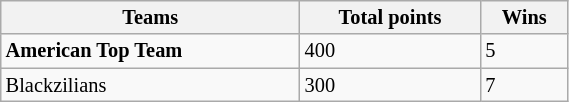<table class="wikitable" style="font-size:85%; text-align:left; width:30%;">
<tr>
<th>Teams</th>
<th>Total points</th>
<th>Wins</th>
</tr>
<tr>
<td> <strong>American Top Team</strong></td>
<td>400</td>
<td>5</td>
</tr>
<tr>
<td> Blackzilians</td>
<td>300</td>
<td>7</td>
</tr>
</table>
